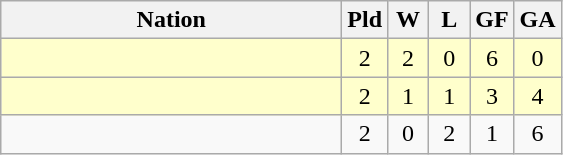<table class=wikitable style="text-align:center">
<tr>
<th width=220]]>Nation</th>
<th width=20]]>Pld</th>
<th width=20>W</th>
<th width=20]]>L</th>
<th width=20]]>GF</th>
<th width=20]]>GA</th>
</tr>
<tr bgcolor=#ffffcc>
<td align=left></td>
<td>2</td>
<td>2</td>
<td>0</td>
<td>6</td>
<td>0</td>
</tr>
<tr bgcolor=#ffffcc>
<td align=left></td>
<td>2</td>
<td>1</td>
<td>1</td>
<td>3</td>
<td>4</td>
</tr>
<tr>
<td align=left></td>
<td>2</td>
<td>0</td>
<td>2</td>
<td>1</td>
<td>6</td>
</tr>
</table>
